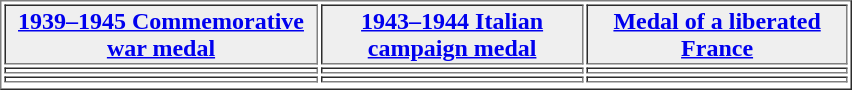<table align="center" border="1"  cellpadding="1" width="45%">
<tr>
<th width="15%" style="background:#efefef;"><a href='#'>1939–1945 Commemorative war medal</a></th>
<th width="15%" style="background:#efefef;"><a href='#'>1943–1944 Italian campaign medal</a></th>
<th width="15%" style="background:#efefef;"><a href='#'>Medal of a liberated France</a></th>
</tr>
<tr>
<td></td>
<td></td>
<td></td>
</tr>
<tr>
<td></td>
<td></td>
<td></td>
</tr>
<tr>
</tr>
</table>
